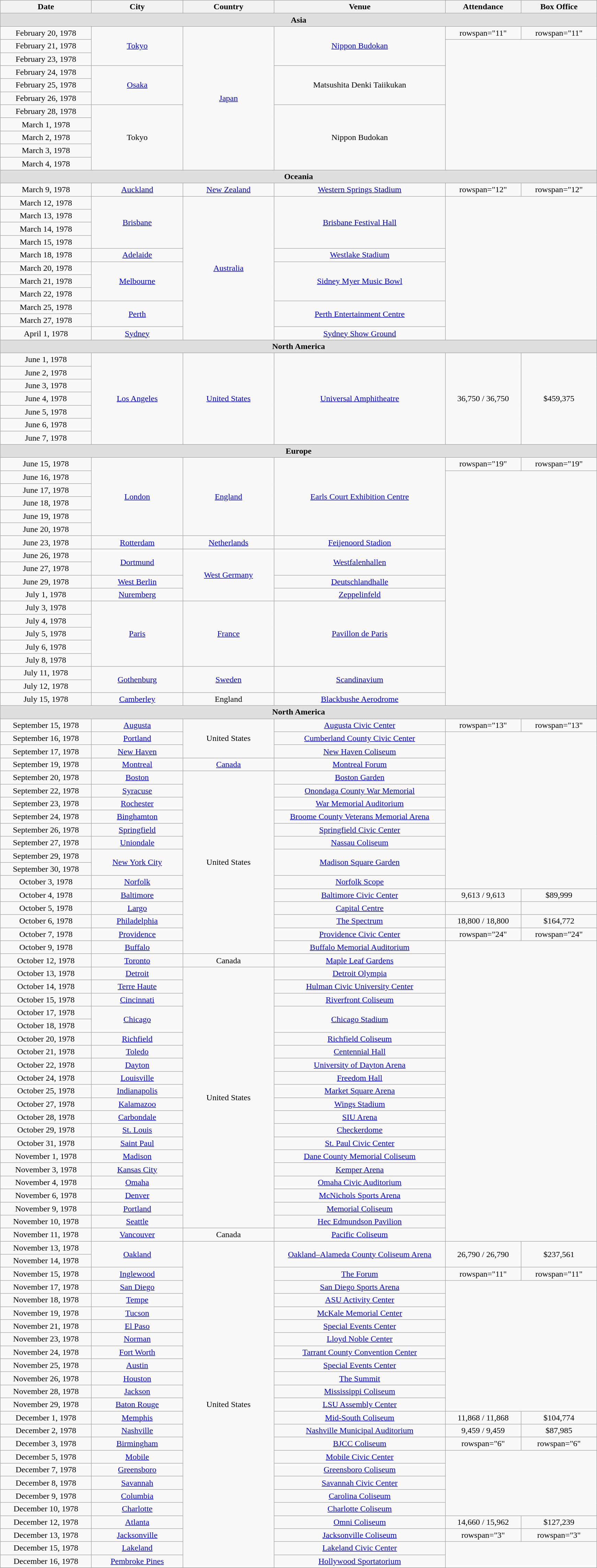<table class="wikitable" style="text-align:center;">
<tr>
<th width="170">Date</th>
<th width="170">City</th>
<th width="170">Country</th>
<th width="325">Venue</th>
<th width="140">Attendance</th>
<th width="140">Box Office</th>
</tr>
<tr>
<th colspan="6" style="background:#DFDFDF;">Asia</th>
</tr>
<tr>
<td>February 20, 1978</td>
<td rowspan="3"><a href='#'>Tokyo</a></td>
<td rowspan="11"><a href='#'>Japan</a></td>
<td rowspan="3"><a href='#'>Nippon Budokan</a></td>
<td>rowspan="11" </td>
<td>rowspan="11" </td>
</tr>
<tr>
<td>February 21, 1978</td>
</tr>
<tr>
<td>February 23, 1978</td>
</tr>
<tr>
<td>February 24, 1978</td>
<td rowspan="3"><a href='#'>Osaka</a></td>
<td rowspan="3">Matsushita Denki Taiikukan</td>
</tr>
<tr>
<td>February 25, 1978</td>
</tr>
<tr>
<td>February 26, 1978</td>
</tr>
<tr>
<td>February 28, 1978</td>
<td rowspan="5">Tokyo</td>
<td rowspan="5">Nippon Budokan</td>
</tr>
<tr>
<td>March 1, 1978</td>
</tr>
<tr>
<td>March 2, 1978</td>
</tr>
<tr>
<td>March 3, 1978</td>
</tr>
<tr>
<td>March 4, 1978</td>
</tr>
<tr s>
<th colspan="6" style="background:#DFDFDF;">Oceania</th>
</tr>
<tr>
<td>March 9, 1978</td>
<td><a href='#'>Auckland</a></td>
<td><a href='#'>New Zealand</a></td>
<td><a href='#'>Western Springs Stadium</a></td>
<td>rowspan="12" </td>
<td>rowspan="12" </td>
</tr>
<tr>
<td>March 12, 1978</td>
<td rowspan="4"><a href='#'>Brisbane</a></td>
<td rowspan="11"><a href='#'>Australia</a></td>
<td rowspan="4"><a href='#'>Brisbane Festival Hall</a></td>
</tr>
<tr>
<td>March 13, 1978</td>
</tr>
<tr>
<td>March 14, 1978</td>
</tr>
<tr>
<td>March 15, 1978</td>
</tr>
<tr>
<td>March 18, 1978</td>
<td><a href='#'>Adelaide</a></td>
<td><a href='#'>Westlake Stadium</a></td>
</tr>
<tr>
<td>March 20, 1978</td>
<td rowspan="3"><a href='#'>Melbourne</a></td>
<td rowspan="3"><a href='#'>Sidney Myer Music Bowl</a></td>
</tr>
<tr>
<td>March 21, 1978</td>
</tr>
<tr>
<td>March 22, 1978</td>
</tr>
<tr>
<td>March 25, 1978</td>
<td rowspan="2"><a href='#'>Perth</a></td>
<td rowspan="2"><a href='#'>Perth Entertainment Centre</a></td>
</tr>
<tr>
<td>March 27, 1978</td>
</tr>
<tr>
<td>April 1, 1978</td>
<td><a href='#'>Sydney</a></td>
<td><a href='#'>Sydney Show Ground</a></td>
</tr>
<tr>
<th colspan="6" style="background:#DFDFDF;">North America</th>
</tr>
<tr>
<td>June 1, 1978</td>
<td rowspan="7"><a href='#'>Los Angeles</a></td>
<td rowspan="7"><a href='#'>United States</a></td>
<td rowspan="7"><a href='#'>Universal Amphitheatre</a></td>
<td rowspan="7">36,750 / 36,750</td>
<td rowspan="7">$459,375</td>
</tr>
<tr>
<td>June 2, 1978</td>
</tr>
<tr>
<td>June 3, 1978</td>
</tr>
<tr>
<td>June 4, 1978</td>
</tr>
<tr>
<td>June 5, 1978</td>
</tr>
<tr>
<td>June 6, 1978</td>
</tr>
<tr>
<td>June 7, 1978</td>
</tr>
<tr>
<th colspan="6" style="background:#DFDFDF;">Europe</th>
</tr>
<tr>
<td>June 15, 1978</td>
<td rowspan="6"><a href='#'>London</a></td>
<td rowspan="6"><a href='#'>England</a></td>
<td rowspan="6"><a href='#'>Earls Court Exhibition Centre</a></td>
<td>rowspan="19" </td>
<td>rowspan="19" </td>
</tr>
<tr>
<td>June 16, 1978</td>
</tr>
<tr>
<td>June 17, 1978</td>
</tr>
<tr>
<td>June 18, 1978</td>
</tr>
<tr>
<td>June 19, 1978</td>
</tr>
<tr>
<td>June 20, 1978</td>
</tr>
<tr>
<td>June 23, 1978</td>
<td><a href='#'>Rotterdam</a></td>
<td><a href='#'>Netherlands</a></td>
<td><a href='#'>Feijenoord Stadion</a></td>
</tr>
<tr>
<td>June 26, 1978</td>
<td rowspan="2"><a href='#'>Dortmund</a></td>
<td rowspan="4"><a href='#'>West Germany</a></td>
<td rowspan="2"><a href='#'>Westfalenhallen</a></td>
</tr>
<tr>
<td>June 27, 1978</td>
</tr>
<tr>
<td>June 29, 1978</td>
<td><a href='#'>West Berlin</a></td>
<td><a href='#'>Deutschlandhalle</a></td>
</tr>
<tr>
<td>July 1, 1978</td>
<td><a href='#'>Nuremberg</a></td>
<td><a href='#'>Zeppelinfeld</a></td>
</tr>
<tr>
<td>July 3, 1978</td>
<td rowspan="5"><a href='#'>Paris</a></td>
<td rowspan="5"><a href='#'>France</a></td>
<td rowspan="5"><a href='#'>Pavillon de Paris</a></td>
</tr>
<tr>
<td>July 4, 1978</td>
</tr>
<tr>
<td>July 5, 1978</td>
</tr>
<tr>
<td>July 6, 1978</td>
</tr>
<tr>
<td>July 8, 1978</td>
</tr>
<tr>
<td>July 11, 1978</td>
<td rowspan="2"><a href='#'>Gothenburg</a></td>
<td rowspan="2"><a href='#'>Sweden</a></td>
<td rowspan="2"><a href='#'>Scandinavium</a></td>
</tr>
<tr>
<td>July 12, 1978</td>
</tr>
<tr>
<td>July 15, 1978</td>
<td><a href='#'>Camberley</a></td>
<td>England</td>
<td><a href='#'>Blackbushe Aerodrome</a></td>
</tr>
<tr>
<th colspan="6" style="background:#DFDFDF;">North America</th>
</tr>
<tr>
<td>September 15, 1978</td>
<td><a href='#'>Augusta</a></td>
<td rowspan="3">United States</td>
<td><a href='#'>Augusta Civic Center</a></td>
<td>rowspan="13" </td>
<td>rowspan="13" </td>
</tr>
<tr>
<td>September 16, 1978</td>
<td><a href='#'>Portland</a></td>
<td><a href='#'>Cumberland County Civic Center</a></td>
</tr>
<tr>
<td>September 17, 1978</td>
<td><a href='#'>New Haven</a></td>
<td><a href='#'>New Haven Coliseum</a></td>
</tr>
<tr>
<td>September 19, 1978</td>
<td><a href='#'>Montreal</a></td>
<td><a href='#'>Canada</a></td>
<td><a href='#'>Montreal Forum</a></td>
</tr>
<tr>
<td>September 20, 1978</td>
<td><a href='#'>Boston</a></td>
<td rowspan="14">United States</td>
<td><a href='#'>Boston Garden</a></td>
</tr>
<tr>
<td>September 22, 1978</td>
<td><a href='#'>Syracuse</a></td>
<td><a href='#'>Onondaga County War Memorial</a></td>
</tr>
<tr>
<td>September 23, 1978</td>
<td><a href='#'>Rochester</a></td>
<td><a href='#'>War Memorial Auditorium</a></td>
</tr>
<tr>
<td>September 24, 1978</td>
<td><a href='#'>Binghamton</a></td>
<td><a href='#'>Broome County Veterans Memorial Arena</a></td>
</tr>
<tr>
<td>September 26, 1978</td>
<td><a href='#'>Springfield</a></td>
<td><a href='#'>Springfield Civic Center</a></td>
</tr>
<tr>
<td>September 27, 1978</td>
<td><a href='#'>Uniondale</a></td>
<td><a href='#'>Nassau Coliseum</a></td>
</tr>
<tr>
<td>September 29, 1978</td>
<td rowspan="2"><a href='#'>New York City</a></td>
<td rowspan="2"><a href='#'>Madison Square Garden</a></td>
</tr>
<tr>
<td>September 30, 1978</td>
</tr>
<tr>
<td>October 3, 1978</td>
<td><a href='#'>Norfolk</a></td>
<td><a href='#'>Norfolk Scope</a></td>
</tr>
<tr>
<td>October 4, 1978</td>
<td><a href='#'>Baltimore</a></td>
<td><a href='#'>Baltimore Civic Center</a></td>
<td>9,613 / 9,613</td>
<td>$89,999</td>
</tr>
<tr>
<td>October 5, 1978</td>
<td><a href='#'>Largo</a></td>
<td><a href='#'>Capital Centre</a></td>
<td></td>
<td></td>
</tr>
<tr>
<td>October 6, 1978</td>
<td><a href='#'>Philadelphia</a></td>
<td><a href='#'>The Spectrum</a></td>
<td>18,800 / 18,800</td>
<td>$164,772</td>
</tr>
<tr>
<td>October 7, 1978</td>
<td><a href='#'>Providence</a></td>
<td><a href='#'>Providence Civic Center</a></td>
<td>rowspan="24" </td>
<td>rowspan="24" </td>
</tr>
<tr>
<td>October 9, 1978</td>
<td><a href='#'>Buffalo</a></td>
<td><a href='#'>Buffalo Memorial Auditorium</a></td>
</tr>
<tr>
<td>October 12, 1978</td>
<td><a href='#'>Toronto</a></td>
<td>Canada</td>
<td><a href='#'>Maple Leaf Gardens</a></td>
</tr>
<tr>
<td>October 13, 1978</td>
<td><a href='#'>Detroit</a></td>
<td rowspan="20">United States</td>
<td><a href='#'>Detroit Olympia</a></td>
</tr>
<tr>
<td>October 14, 1978</td>
<td><a href='#'>Terre Haute</a></td>
<td><a href='#'>Hulman Civic University Center</a></td>
</tr>
<tr>
<td>October 15, 1978</td>
<td><a href='#'>Cincinnati</a></td>
<td><a href='#'>Riverfront Coliseum</a></td>
</tr>
<tr>
<td>October 17, 1978</td>
<td rowspan="2"><a href='#'>Chicago</a></td>
<td rowspan="2"><a href='#'>Chicago Stadium</a></td>
</tr>
<tr>
<td>October 18, 1978</td>
</tr>
<tr>
<td>October 20, 1978</td>
<td><a href='#'>Richfield</a></td>
<td><a href='#'>Richfield Coliseum</a></td>
</tr>
<tr>
<td>October 21, 1978</td>
<td><a href='#'>Toledo</a></td>
<td><a href='#'>Centennial Hall</a></td>
</tr>
<tr>
<td>October 22, 1978</td>
<td><a href='#'>Dayton</a></td>
<td><a href='#'>University of Dayton Arena</a></td>
</tr>
<tr>
<td>October 24, 1978</td>
<td><a href='#'>Louisville</a></td>
<td><a href='#'>Freedom Hall</a></td>
</tr>
<tr>
<td>October 25, 1978</td>
<td><a href='#'>Indianapolis</a></td>
<td><a href='#'>Market Square Arena</a></td>
</tr>
<tr>
<td>October 27, 1978</td>
<td><a href='#'>Kalamazoo</a></td>
<td><a href='#'>Wings Stadium</a></td>
</tr>
<tr>
<td>October 28, 1978</td>
<td><a href='#'>Carbondale</a></td>
<td><a href='#'>SIU Arena</a></td>
</tr>
<tr>
<td>October 29, 1978</td>
<td><a href='#'>St. Louis</a></td>
<td><a href='#'>Checkerdome</a></td>
</tr>
<tr>
<td>October 31, 1978</td>
<td><a href='#'>Saint Paul</a></td>
<td><a href='#'>St. Paul Civic Center</a></td>
</tr>
<tr>
<td>November 1, 1978</td>
<td><a href='#'>Madison</a></td>
<td><a href='#'>Dane County Memorial Coliseum</a></td>
</tr>
<tr>
<td>November 3, 1978</td>
<td><a href='#'>Kansas City</a></td>
<td><a href='#'>Kemper Arena</a></td>
</tr>
<tr>
<td>November 4, 1978</td>
<td><a href='#'>Omaha</a></td>
<td><a href='#'>Omaha Civic Auditorium</a></td>
</tr>
<tr>
<td>November 6, 1978</td>
<td><a href='#'>Denver</a></td>
<td><a href='#'>McNichols Sports Arena</a></td>
</tr>
<tr>
<td>November 9, 1978</td>
<td><a href='#'>Portland</a></td>
<td><a href='#'>Memorial Coliseum</a></td>
</tr>
<tr>
<td>November 10, 1978</td>
<td><a href='#'>Seattle</a></td>
<td><a href='#'>Hec Edmundson Pavilion</a></td>
</tr>
<tr>
<td>November 11, 1978</td>
<td><a href='#'>Vancouver</a></td>
<td>Canada</td>
<td><a href='#'>Pacific Coliseum</a></td>
</tr>
<tr>
<td>November 13, 1978</td>
<td rowspan="2"><a href='#'>Oakland</a></td>
<td rowspan="25">United States</td>
<td rowspan="2"><a href='#'>Oakland–Alameda County Coliseum Arena</a></td>
<td rowspan="2">26,790 / 26,790</td>
<td rowspan="2">$237,561</td>
</tr>
<tr>
<td>November 14, 1978</td>
</tr>
<tr>
<td>November 15, 1978</td>
<td><a href='#'>Inglewood</a></td>
<td><a href='#'>The Forum</a></td>
<td>rowspan="11" </td>
<td>rowspan="11" </td>
</tr>
<tr>
<td>November 17, 1978</td>
<td><a href='#'>San Diego</a></td>
<td><a href='#'>San Diego Sports Arena</a></td>
</tr>
<tr>
<td>November 18, 1978</td>
<td><a href='#'>Tempe</a></td>
<td><a href='#'>ASU Activity Center</a></td>
</tr>
<tr>
<td>November 19, 1978</td>
<td><a href='#'>Tucson</a></td>
<td><a href='#'>McKale Memorial Center</a></td>
</tr>
<tr>
<td>November 21, 1978</td>
<td><a href='#'>El Paso</a></td>
<td><a href='#'>Special Events Center</a></td>
</tr>
<tr>
<td>November 23, 1978</td>
<td><a href='#'>Norman</a></td>
<td><a href='#'>Lloyd Noble Center</a></td>
</tr>
<tr>
<td>November 24, 1978</td>
<td><a href='#'>Fort Worth</a></td>
<td><a href='#'>Tarrant County Convention Center</a></td>
</tr>
<tr>
<td>November 25, 1978</td>
<td><a href='#'>Austin</a></td>
<td><a href='#'>Special Events Center</a></td>
</tr>
<tr>
<td>November 26, 1978</td>
<td><a href='#'>Houston</a></td>
<td><a href='#'>The Summit</a></td>
</tr>
<tr>
<td>November 28, 1978</td>
<td><a href='#'>Jackson</a></td>
<td><a href='#'>Mississippi Coliseum</a></td>
</tr>
<tr>
<td>November 29, 1978</td>
<td><a href='#'>Baton Rouge</a></td>
<td><a href='#'>LSU Assembly Center</a></td>
</tr>
<tr>
<td>December 1, 1978</td>
<td><a href='#'>Memphis</a></td>
<td><a href='#'>Mid-South Coliseum</a></td>
<td>11,868 / 11,868</td>
<td>$104,774</td>
</tr>
<tr>
<td>December 2, 1978</td>
<td><a href='#'>Nashville</a></td>
<td><a href='#'>Nashville Municipal Auditorium</a></td>
<td>9,459 / 9,459</td>
<td>$87,985</td>
</tr>
<tr>
<td>December 3, 1978</td>
<td><a href='#'>Birmingham</a></td>
<td><a href='#'>BJCC Coliseum</a></td>
<td>rowspan="6" </td>
<td>rowspan="6" </td>
</tr>
<tr>
<td>December 5, 1978</td>
<td><a href='#'>Mobile</a></td>
<td><a href='#'>Mobile Civic Center</a></td>
</tr>
<tr>
<td>December 7, 1978</td>
<td><a href='#'>Greensboro</a></td>
<td><a href='#'>Greensboro Coliseum</a></td>
</tr>
<tr>
<td>December 8, 1978</td>
<td><a href='#'>Savannah</a></td>
<td><a href='#'>Savannah Civic Center</a></td>
</tr>
<tr>
<td>December 9, 1978</td>
<td><a href='#'>Columbia</a></td>
<td><a href='#'>Carolina Coliseum</a></td>
</tr>
<tr>
<td>December 10, 1978</td>
<td><a href='#'>Charlotte</a></td>
<td><a href='#'>Charlotte Coliseum</a></td>
</tr>
<tr>
<td>December 12, 1978</td>
<td><a href='#'>Atlanta</a></td>
<td><a href='#'>Omni Coliseum</a></td>
<td>14,660 / 15,962</td>
<td>$127,239</td>
</tr>
<tr>
<td>December 13, 1978</td>
<td><a href='#'>Jacksonville</a></td>
<td><a href='#'>Jacksonville Coliseum</a></td>
<td>rowspan="3" </td>
<td>rowspan="3" </td>
</tr>
<tr>
<td>December 15, 1978</td>
<td><a href='#'>Lakeland</a></td>
<td><a href='#'>Lakeland Civic Center</a></td>
</tr>
<tr>
<td>December 16, 1978</td>
<td><a href='#'>Pembroke Pines</a></td>
<td><a href='#'>Hollywood Sportatorium</a></td>
</tr>
<tr>
</tr>
</table>
